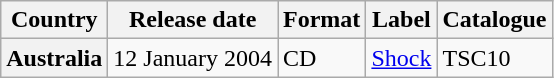<table class="wikitable plainrowheaders">
<tr>
<th>Country</th>
<th>Release date</th>
<th>Format</th>
<th>Label</th>
<th>Catalogue</th>
</tr>
<tr>
<th scope="row">Australia</th>
<td>12 January 2004</td>
<td>CD</td>
<td><a href='#'>Shock</a></td>
<td>TSC10</td>
</tr>
</table>
